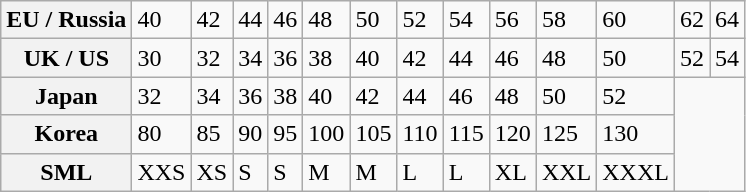<table class="wikitable">
<tr>
<th>EU / Russia</th>
<td>40</td>
<td>42</td>
<td>44</td>
<td>46</td>
<td>48</td>
<td>50</td>
<td>52</td>
<td>54</td>
<td>56</td>
<td>58</td>
<td>60</td>
<td>62</td>
<td>64</td>
</tr>
<tr>
<th>UK / US</th>
<td>30</td>
<td>32</td>
<td>34</td>
<td>36</td>
<td>38</td>
<td>40</td>
<td>42</td>
<td>44</td>
<td>46</td>
<td>48</td>
<td>50</td>
<td>52</td>
<td>54</td>
</tr>
<tr>
<th>Japan</th>
<td>32</td>
<td>34</td>
<td>36</td>
<td>38</td>
<td>40</td>
<td>42</td>
<td>44</td>
<td>46</td>
<td>48</td>
<td>50</td>
<td>52</td>
</tr>
<tr>
<th>Korea</th>
<td>80</td>
<td>85</td>
<td>90</td>
<td>95</td>
<td>100</td>
<td>105</td>
<td>110</td>
<td>115</td>
<td>120</td>
<td>125</td>
<td>130</td>
</tr>
<tr>
<th>SML</th>
<td>XXS</td>
<td>XS</td>
<td>S</td>
<td>S</td>
<td>M</td>
<td>M</td>
<td>L</td>
<td>L</td>
<td>XL</td>
<td>XXL</td>
<td>XXXL</td>
</tr>
</table>
